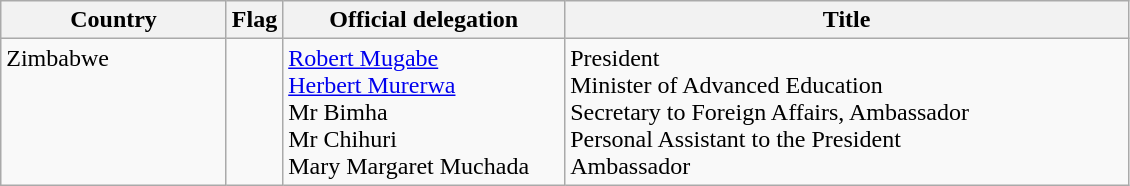<table class="wikitable">
<tr>
<th style="width:20%;">Country</th>
<th>Flag</th>
<th style="width:25%;">Official delegation</th>
<th style="width:50%;">Title</th>
</tr>
<tr valign="top">
<td>Zimbabwe</td>
<td></td>
<td><a href='#'>Robert Mugabe</a><br><a href='#'>Herbert Murerwa</a><br>Mr Bimha<br>Mr Chihuri<br>Mary Margaret Muchada</td>
<td>President<br>Minister of Advanced Education<br>Secretary to Foreign Affairs, Ambassador<br>Personal Assistant to the President<br>Ambassador</td>
</tr>
</table>
